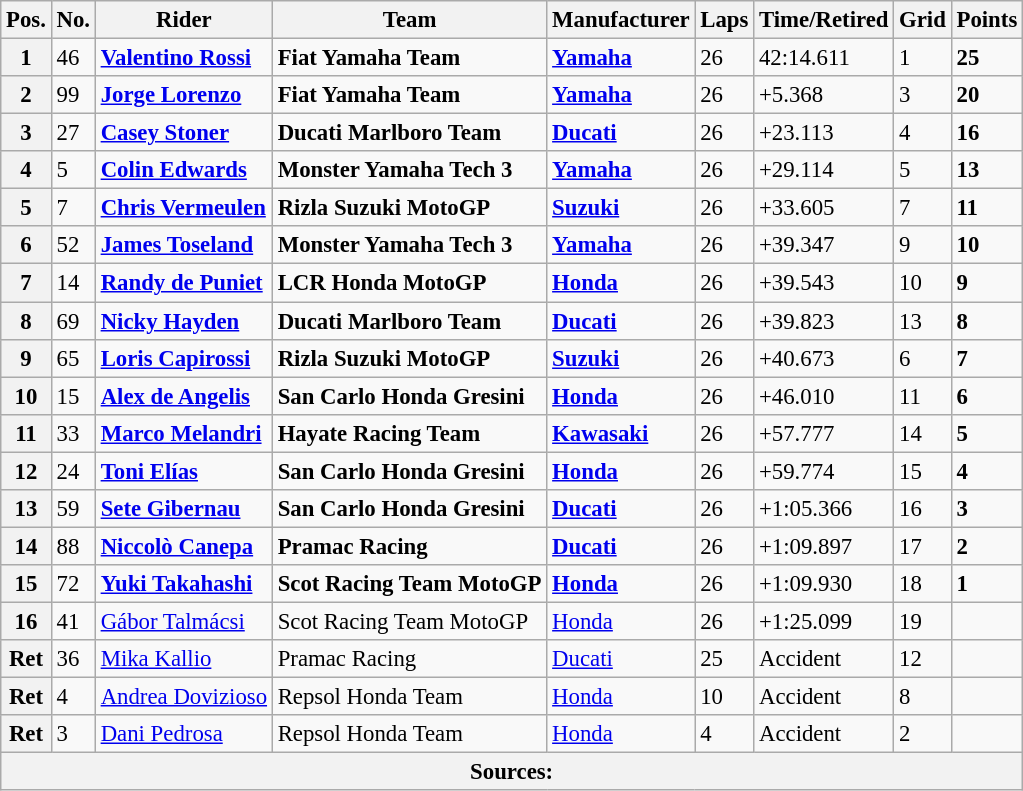<table class="wikitable" style="font-size: 95%;">
<tr>
<th>Pos.</th>
<th>No.</th>
<th>Rider</th>
<th>Team</th>
<th>Manufacturer</th>
<th>Laps</th>
<th>Time/Retired</th>
<th>Grid</th>
<th>Points</th>
</tr>
<tr>
<th>1</th>
<td>46</td>
<td> <strong><a href='#'>Valentino Rossi</a></strong></td>
<td><strong>Fiat Yamaha Team</strong></td>
<td><strong><a href='#'>Yamaha</a></strong></td>
<td>26</td>
<td>42:14.611</td>
<td>1</td>
<td><strong>25</strong></td>
</tr>
<tr>
<th>2</th>
<td>99</td>
<td> <strong><a href='#'>Jorge Lorenzo</a></strong></td>
<td><strong>Fiat Yamaha Team</strong></td>
<td><strong><a href='#'>Yamaha</a></strong></td>
<td>26</td>
<td>+5.368</td>
<td>3</td>
<td><strong>20</strong></td>
</tr>
<tr>
<th>3</th>
<td>27</td>
<td> <strong><a href='#'>Casey Stoner</a></strong></td>
<td><strong>Ducati Marlboro Team</strong></td>
<td><strong><a href='#'>Ducati</a></strong></td>
<td>26</td>
<td>+23.113</td>
<td>4</td>
<td><strong>16</strong></td>
</tr>
<tr>
<th>4</th>
<td>5</td>
<td> <strong><a href='#'>Colin Edwards</a></strong></td>
<td><strong>Monster Yamaha Tech 3</strong></td>
<td><strong><a href='#'>Yamaha</a></strong></td>
<td>26</td>
<td>+29.114</td>
<td>5</td>
<td><strong>13</strong></td>
</tr>
<tr>
<th>5</th>
<td>7</td>
<td> <strong><a href='#'>Chris Vermeulen</a></strong></td>
<td><strong>Rizla Suzuki MotoGP</strong></td>
<td><strong><a href='#'>Suzuki</a></strong></td>
<td>26</td>
<td>+33.605</td>
<td>7</td>
<td><strong>11</strong></td>
</tr>
<tr>
<th>6</th>
<td>52</td>
<td> <strong><a href='#'>James Toseland</a></strong></td>
<td><strong>Monster Yamaha Tech 3</strong></td>
<td><strong><a href='#'>Yamaha</a></strong></td>
<td>26</td>
<td>+39.347</td>
<td>9</td>
<td><strong>10</strong></td>
</tr>
<tr>
<th>7</th>
<td>14</td>
<td> <strong><a href='#'>Randy de Puniet</a></strong></td>
<td><strong>LCR Honda MotoGP</strong></td>
<td><strong><a href='#'>Honda</a></strong></td>
<td>26</td>
<td>+39.543</td>
<td>10</td>
<td><strong>9</strong></td>
</tr>
<tr>
<th>8</th>
<td>69</td>
<td> <strong><a href='#'>Nicky Hayden</a></strong></td>
<td><strong>Ducati Marlboro Team</strong></td>
<td><strong><a href='#'>Ducati</a></strong></td>
<td>26</td>
<td>+39.823</td>
<td>13</td>
<td><strong>8</strong></td>
</tr>
<tr>
<th>9</th>
<td>65</td>
<td> <strong><a href='#'>Loris Capirossi</a></strong></td>
<td><strong>Rizla Suzuki MotoGP</strong></td>
<td><strong><a href='#'>Suzuki</a></strong></td>
<td>26</td>
<td>+40.673</td>
<td>6</td>
<td><strong>7</strong></td>
</tr>
<tr>
<th>10</th>
<td>15</td>
<td> <strong><a href='#'>Alex de Angelis</a></strong></td>
<td><strong>San Carlo Honda Gresini</strong></td>
<td><strong><a href='#'>Honda</a></strong></td>
<td>26</td>
<td>+46.010</td>
<td>11</td>
<td><strong>6</strong></td>
</tr>
<tr>
<th>11</th>
<td>33</td>
<td> <strong><a href='#'>Marco Melandri</a></strong></td>
<td><strong>Hayate Racing Team</strong></td>
<td><strong><a href='#'>Kawasaki</a></strong></td>
<td>26</td>
<td>+57.777</td>
<td>14</td>
<td><strong>5</strong></td>
</tr>
<tr>
<th>12</th>
<td>24</td>
<td> <strong><a href='#'>Toni Elías</a></strong></td>
<td><strong>San Carlo Honda Gresini</strong></td>
<td><strong><a href='#'>Honda</a></strong></td>
<td>26</td>
<td>+59.774</td>
<td>15</td>
<td><strong>4</strong></td>
</tr>
<tr>
<th>13</th>
<td>59</td>
<td> <strong><a href='#'>Sete Gibernau</a></strong></td>
<td><strong>San Carlo Honda Gresini</strong></td>
<td><strong><a href='#'>Ducati</a></strong></td>
<td>26</td>
<td>+1:05.366</td>
<td>16</td>
<td><strong>3</strong></td>
</tr>
<tr>
<th>14</th>
<td>88</td>
<td> <strong><a href='#'>Niccolò Canepa</a></strong></td>
<td><strong>Pramac Racing</strong></td>
<td><strong><a href='#'>Ducati</a></strong></td>
<td>26</td>
<td>+1:09.897</td>
<td>17</td>
<td><strong>2</strong></td>
</tr>
<tr>
<th>15</th>
<td>72</td>
<td> <strong><a href='#'>Yuki Takahashi</a></strong></td>
<td><strong>Scot Racing Team MotoGP</strong></td>
<td><strong><a href='#'>Honda</a></strong></td>
<td>26</td>
<td>+1:09.930</td>
<td>18</td>
<td><strong>1</strong></td>
</tr>
<tr>
<th>16</th>
<td>41</td>
<td> <a href='#'>Gábor Talmácsi</a></td>
<td>Scot Racing Team MotoGP</td>
<td><a href='#'>Honda</a></td>
<td>26</td>
<td>+1:25.099</td>
<td>19</td>
<td></td>
</tr>
<tr>
<th>Ret</th>
<td>36</td>
<td> <a href='#'>Mika Kallio</a></td>
<td>Pramac Racing</td>
<td><a href='#'>Ducati</a></td>
<td>25</td>
<td>Accident</td>
<td>12</td>
<td></td>
</tr>
<tr>
<th>Ret</th>
<td>4</td>
<td> <a href='#'>Andrea Dovizioso</a></td>
<td>Repsol Honda Team</td>
<td><a href='#'>Honda</a></td>
<td>10</td>
<td>Accident</td>
<td>8</td>
<td></td>
</tr>
<tr>
<th>Ret</th>
<td>3</td>
<td> <a href='#'>Dani Pedrosa</a></td>
<td>Repsol Honda Team</td>
<td><a href='#'>Honda</a></td>
<td>4</td>
<td>Accident</td>
<td>2</td>
<td></td>
</tr>
<tr>
<th colspan=9>Sources: </th>
</tr>
</table>
